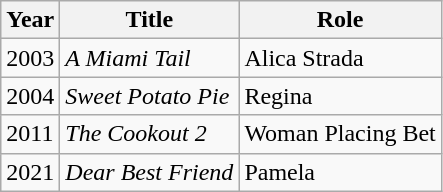<table class="wikitable sortable">
<tr>
<th>Year</th>
<th>Title</th>
<th>Role</th>
</tr>
<tr>
<td>2003</td>
<td><em>A Miami Tail</em></td>
<td>Alica Strada</td>
</tr>
<tr>
<td>2004</td>
<td><em>Sweet Potato Pie</em></td>
<td>Regina</td>
</tr>
<tr>
<td>2011</td>
<td><em>The Cookout 2</em></td>
<td>Woman Placing Bet</td>
</tr>
<tr>
<td>2021</td>
<td><em>Dear Best Friend</em></td>
<td>Pamela</td>
</tr>
</table>
